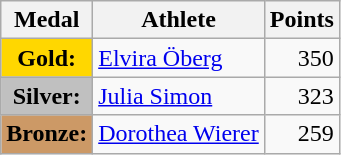<table class="wikitable">
<tr>
<th>Medal</th>
<th>Athlete</th>
<th>Points</th>
</tr>
<tr>
<td style="text-align:center;background-color:gold;"><strong>Gold:</strong></td>
<td> <a href='#'>Elvira Öberg</a></td>
<td align="right">350</td>
</tr>
<tr>
<td style="text-align:center;background-color:silver;"><strong>Silver:</strong></td>
<td> <a href='#'>Julia Simon</a></td>
<td align="right">323</td>
</tr>
<tr>
<td style="text-align:center;background-color:#CC9966;"><strong>Bronze:</strong></td>
<td> <a href='#'>Dorothea Wierer</a></td>
<td align="right">259</td>
</tr>
</table>
